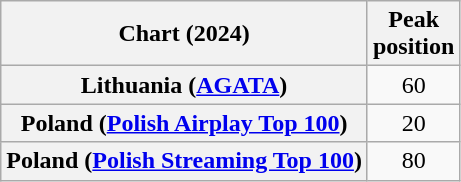<table class="wikitable sortable plainrowheaders" style="text-align:center">
<tr>
<th scope="col">Chart (2024)</th>
<th scope="col">Peak<br>position</th>
</tr>
<tr>
<th scope="row">Lithuania (<a href='#'>AGATA</a>)</th>
<td>60</td>
</tr>
<tr>
<th scope="row">Poland (<a href='#'>Polish Airplay Top 100</a>)</th>
<td>20</td>
</tr>
<tr>
<th scope="row">Poland (<a href='#'>Polish Streaming Top 100</a>)</th>
<td>80</td>
</tr>
</table>
